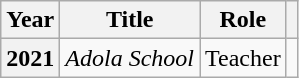<table class="wikitable  plainrowheaders">
<tr>
<th scope="col">Year</th>
<th scope="col">Title</th>
<th scope="col">Role</th>
<th scope="col" class="unsortable"></th>
</tr>
<tr>
<th scope="row">2021</th>
<td><em>Adola School</em></td>
<td>Teacher</td>
<td></td>
</tr>
</table>
